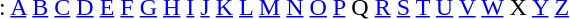<table id="toc" class="toc" summary="Contents" align="center">
<tr>
<td><strong></strong>: <a href='#'>A</a> <a href='#'>B</a> <a href='#'>C</a> <a href='#'>D</a> <a href='#'>E</a> <a href='#'>F</a> <a href='#'>G</a> <a href='#'>H</a> <a href='#'>I</a> <a href='#'>J</a> <a href='#'>K</a> <a href='#'>L</a> <a href='#'>M</a> <a href='#'>N</a> <a href='#'>O</a> <a href='#'>P</a> Q <a href='#'>R</a> <a href='#'>S</a> <a href='#'>T</a> <a href='#'>U</a> <a href='#'>V</a> <a href='#'>W</a> X <a href='#'>Y</a> <a href='#'>Z</a></td>
</tr>
</table>
